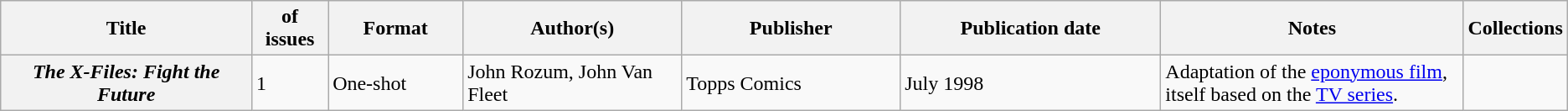<table class="wikitable">
<tr>
<th>Title</th>
<th style="width:40pt"> of issues</th>
<th style="width:75pt">Format</th>
<th style="width:125pt">Author(s)</th>
<th style="width:125pt">Publisher</th>
<th style="width:150pt">Publication date</th>
<th style="width:175pt">Notes</th>
<th>Collections</th>
</tr>
<tr>
<th><em>The X-Files: Fight the Future</em></th>
<td>1</td>
<td>One-shot</td>
<td>John Rozum, John Van Fleet</td>
<td>Topps Comics</td>
<td>July 1998</td>
<td>Adaptation of the <a href='#'>eponymous film</a>, itself based on the <a href='#'>TV series</a>.</td>
<td></td>
</tr>
</table>
